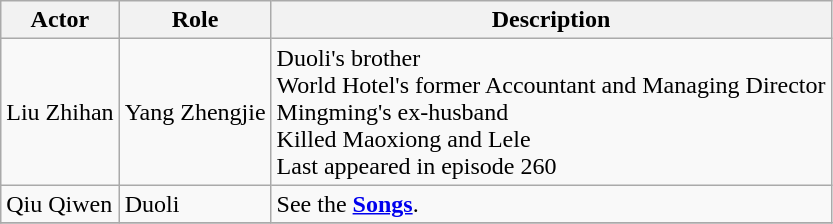<table class=wikitable>
<tr>
<th>Actor</th>
<th>Role</th>
<th>Description</th>
</tr>
<tr>
<td>Liu Zhihan</td>
<td>Yang Zhengjie</td>
<td>Duoli's brother<br>World Hotel's former Accountant and Managing Director<br>Mingming's ex-husband<br>Killed Maoxiong and Lele<br>Last appeared in episode 260</td>
</tr>
<tr>
<td>Qiu Qiwen</td>
<td>Duoli</td>
<td>See the <strong><a href='#'>Songs</a></strong>.</td>
</tr>
<tr>
</tr>
</table>
